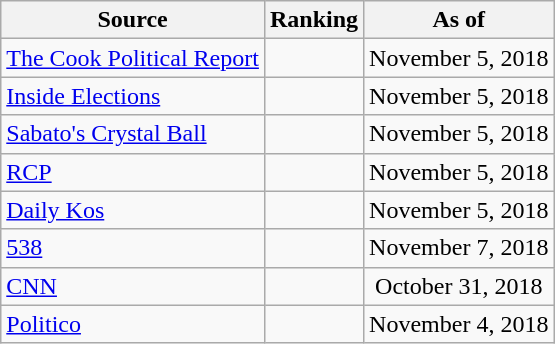<table class="wikitable" style="text-align:center">
<tr>
<th>Source</th>
<th>Ranking</th>
<th>As of</th>
</tr>
<tr>
<td align=left><a href='#'>The Cook Political Report</a></td>
<td></td>
<td>November 5, 2018</td>
</tr>
<tr>
<td align=left><a href='#'>Inside Elections</a></td>
<td></td>
<td>November 5, 2018</td>
</tr>
<tr>
<td align=left><a href='#'>Sabato's Crystal Ball</a></td>
<td></td>
<td>November 5, 2018</td>
</tr>
<tr>
<td align="left"><a href='#'>RCP</a></td>
<td></td>
<td>November 5, 2018</td>
</tr>
<tr>
<td align="left"><a href='#'>Daily Kos</a></td>
<td></td>
<td>November 5, 2018</td>
</tr>
<tr>
<td align="left"><a href='#'>538</a></td>
<td></td>
<td>November 7, 2018</td>
</tr>
<tr>
<td align="left"><a href='#'>CNN</a></td>
<td></td>
<td>October 31, 2018</td>
</tr>
<tr>
<td align="left"><a href='#'>Politico</a></td>
<td></td>
<td>November 4, 2018</td>
</tr>
</table>
